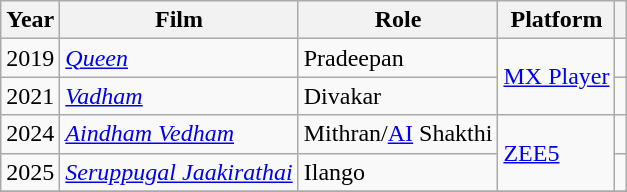<table class="wikitable sortable">
<tr>
<th>Year</th>
<th>Film</th>
<th>Role</th>
<th>Platform</th>
<th></th>
</tr>
<tr>
<td>2019</td>
<td><em><a href='#'>Queen</a></em></td>
<td>Pradeepan</td>
<td rowspan="2"><a href='#'>MX Player</a></td>
<td></td>
</tr>
<tr>
<td>2021</td>
<td><em><a href='#'>Vadham</a></em></td>
<td>Divakar</td>
<td></td>
</tr>
<tr>
<td>2024</td>
<td><em><a href='#'>Aindham Vedham</a></em></td>
<td>Mithran/<a href='#'>AI</a> Shakthi</td>
<td rowspan="2"><a href='#'>ZEE5</a></td>
<td></td>
</tr>
<tr>
<td>2025</td>
<td><em><a href='#'>Seruppugal Jaakirathai</a></em></td>
<td>Ilango</td>
<td></td>
</tr>
<tr>
</tr>
</table>
